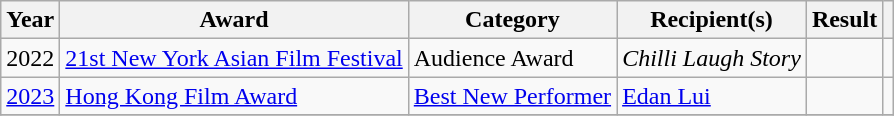<table class="wikitable plainrowheaders sortable">
<tr>
<th scope="col">Year</th>
<th scope="col">Award</th>
<th scope="col">Category</th>
<th scope="col">Recipient(s)</th>
<th scope="col">Result</th>
<th scope="col" class="unsortable"></th>
</tr>
<tr>
<td rowspan="1">2022</td>
<td scope="row" rowspan="1"><a href='#'>21st New York Asian Film Festival</a></td>
<td>Audience Award</td>
<td><em>Chilli Laugh Story</em></td>
<td></td>
<td style="text-align:center";></td>
</tr>
<tr>
<td><a href='#'>2023</a></td>
<td><a href='#'>Hong Kong Film Award</a></td>
<td><a href='#'>Best New Performer</a></td>
<td><a href='#'>Edan Lui</a></td>
<td></td>
<td align="center"></td>
</tr>
<tr>
</tr>
</table>
